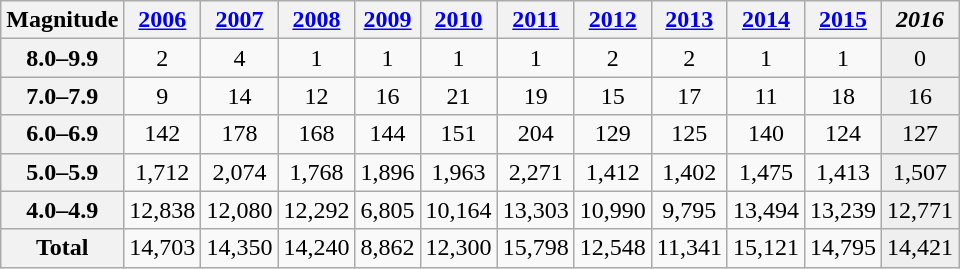<table class="wikitable" style="text-align:center">
<tr>
<th>Magnitude</th>
<th><a href='#'>2006</a></th>
<th><a href='#'>2007</a></th>
<th><a href='#'>2008</a></th>
<th><a href='#'>2009</a></th>
<th><a href='#'>2010</a></th>
<th><a href='#'>2011</a></th>
<th><a href='#'>2012</a></th>
<th><a href='#'>2013</a></th>
<th><a href='#'>2014</a></th>
<th><a href='#'>2015</a></th>
<th style="background:#efefef;"><em>2016</em></th>
</tr>
<tr>
<th>8.0–9.9</th>
<td>2</td>
<td>4</td>
<td>1</td>
<td>1</td>
<td>1</td>
<td>1</td>
<td>2</td>
<td>2</td>
<td>1</td>
<td>1</td>
<td style="background:#efefef;">0</td>
</tr>
<tr>
<th>7.0–7.9</th>
<td>9</td>
<td>14</td>
<td>12</td>
<td>16</td>
<td>21</td>
<td>19</td>
<td>15</td>
<td>17</td>
<td>11</td>
<td>18</td>
<td style="background:#efefef;">16</td>
</tr>
<tr>
<th>6.0–6.9</th>
<td>142</td>
<td>178</td>
<td>168</td>
<td>144</td>
<td>151</td>
<td>204</td>
<td>129</td>
<td>125</td>
<td>140</td>
<td>124</td>
<td style="background:#efefef;">127</td>
</tr>
<tr>
<th>5.0–5.9</th>
<td>1,712</td>
<td>2,074</td>
<td>1,768</td>
<td>1,896</td>
<td>1,963</td>
<td>2,271</td>
<td>1,412</td>
<td>1,402</td>
<td>1,475</td>
<td>1,413</td>
<td style="background:#efefef;">1,507</td>
</tr>
<tr>
<th>4.0–4.9</th>
<td>12,838</td>
<td>12,080</td>
<td>12,292</td>
<td>6,805</td>
<td>10,164</td>
<td>13,303</td>
<td>10,990</td>
<td>9,795</td>
<td>13,494</td>
<td>13,239</td>
<td style="background:#efefef;">12,771</td>
</tr>
<tr>
<th>Total</th>
<td>14,703</td>
<td>14,350</td>
<td>14,240</td>
<td>8,862</td>
<td>12,300</td>
<td>15,798</td>
<td>12,548</td>
<td>11,341</td>
<td>15,121</td>
<td>14,795</td>
<td style="background:#efefef;">14,421</td>
</tr>
</table>
